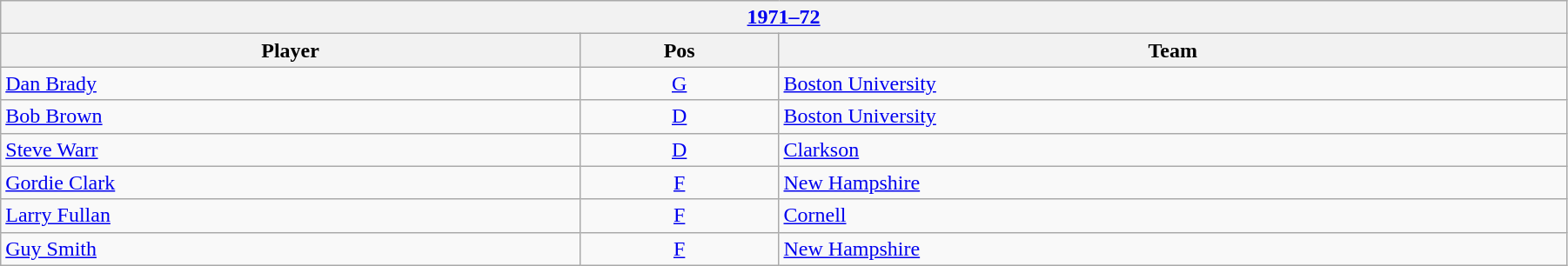<table class="wikitable" width=95%>
<tr>
<th colspan=3><a href='#'>1971–72</a></th>
</tr>
<tr>
<th>Player</th>
<th>Pos</th>
<th>Team</th>
</tr>
<tr>
<td><a href='#'>Dan Brady</a></td>
<td align=center><a href='#'>G</a></td>
<td><a href='#'>Boston University</a></td>
</tr>
<tr>
<td><a href='#'>Bob Brown</a></td>
<td align=center><a href='#'>D</a></td>
<td><a href='#'>Boston University</a></td>
</tr>
<tr>
<td><a href='#'>Steve Warr</a></td>
<td align=center><a href='#'>D</a></td>
<td><a href='#'>Clarkson</a></td>
</tr>
<tr>
<td><a href='#'>Gordie Clark</a></td>
<td align=center><a href='#'>F</a></td>
<td><a href='#'>New Hampshire</a></td>
</tr>
<tr>
<td><a href='#'>Larry Fullan</a></td>
<td align=center><a href='#'>F</a></td>
<td><a href='#'>Cornell</a></td>
</tr>
<tr>
<td><a href='#'>Guy Smith</a></td>
<td align=center><a href='#'>F</a></td>
<td><a href='#'>New Hampshire</a></td>
</tr>
</table>
